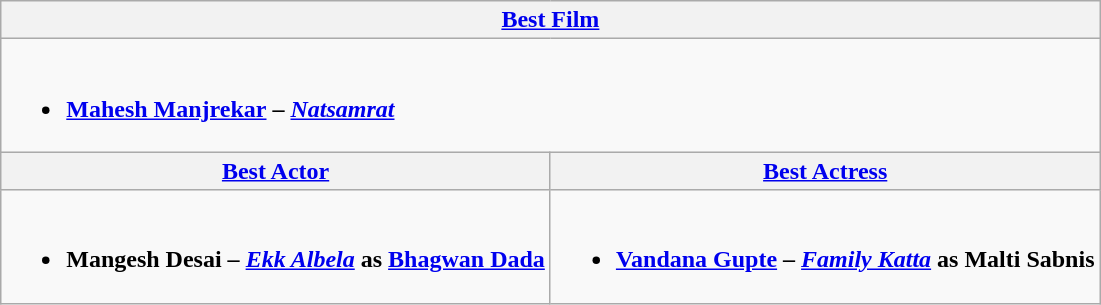<table class="wikitable">
<tr>
<th colspan=2><a href='#'>Best Film</a></th>
</tr>
<tr>
<td colspan=2><br><ul><li><strong><a href='#'>Mahesh Manjrekar</a></strong> <strong>–</strong> <strong><em><a href='#'>Natsamrat</a></em></strong></li></ul></td>
</tr>
<tr>
<th style="vertical-align:top; width:50%;"><a href='#'>Best Actor</a></th>
<th style="vertical-align:top; width:50%;"><a href='#'>Best Actress</a></th>
</tr>
<tr>
<td><br><ul><li><strong>Mangesh Desai – <em><a href='#'>Ekk Albela</a></em> as <a href='#'>Bhagwan Dada</a></strong></li></ul></td>
<td><br><ul><li><strong><a href='#'>Vandana Gupte</a> – <em><a href='#'>Family Katta</a></em> as Malti Sabnis</strong></li></ul></td>
</tr>
</table>
